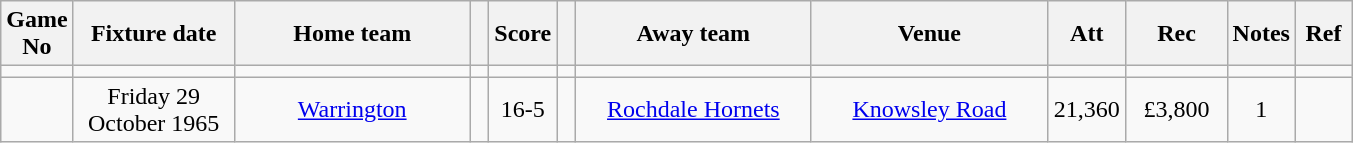<table class="wikitable" style="text-align:center;">
<tr>
<th width=20 abbr="No">Game No</th>
<th width=100 abbr="Date">Fixture date</th>
<th width=150 abbr="Home team">Home team</th>
<th width=5 abbr="space"></th>
<th width=20 abbr="Score">Score</th>
<th width=5 abbr="space"></th>
<th width=150 abbr="Away team">Away team</th>
<th width=150 abbr="Venue">Venue</th>
<th width=45 abbr="Att">Att</th>
<th width=60 abbr="Rec">Rec</th>
<th width=20 abbr="Notes">Notes</th>
<th width=30 abbr="Ref">Ref</th>
</tr>
<tr>
<td></td>
<td></td>
<td></td>
<td></td>
<td></td>
<td></td>
<td></td>
<td></td>
<td></td>
<td></td>
<td></td>
</tr>
<tr>
<td></td>
<td>Friday 29 October 1965</td>
<td><a href='#'>Warrington</a></td>
<td></td>
<td>16-5</td>
<td></td>
<td><a href='#'>Rochdale Hornets</a></td>
<td><a href='#'>Knowsley Road</a></td>
<td>21,360</td>
<td>£3,800</td>
<td>1</td>
<td></td>
</tr>
</table>
